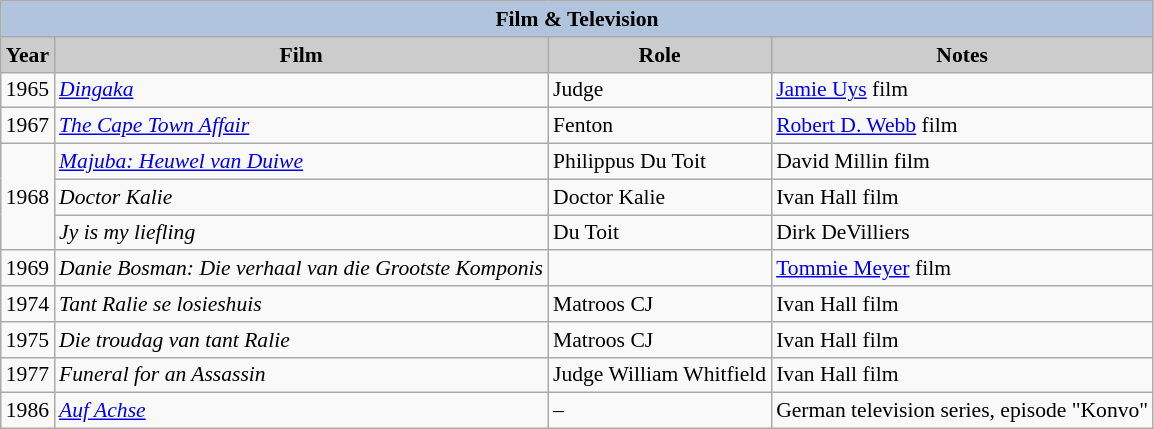<table class="wikitable" style="font-size:90%;">
<tr>
<th colspan=4 style="background:#B0C4DE;">Film & Television</th>
</tr>
<tr align="center">
<th style="background: #CCCCCC;">Year</th>
<th style="background: #CCCCCC;">Film</th>
<th style="background: #CCCCCC;">Role</th>
<th style="background: #CCCCCC;">Notes</th>
</tr>
<tr>
<td>1965</td>
<td><em><a href='#'>Dingaka</a></em></td>
<td>Judge</td>
<td><a href='#'>Jamie Uys</a> film</td>
</tr>
<tr>
<td>1967</td>
<td><em><a href='#'>The Cape Town Affair</a></em></td>
<td>Fenton</td>
<td><a href='#'>Robert D. Webb</a> film</td>
</tr>
<tr>
<td rowspan=3>1968</td>
<td><em><a href='#'>Majuba: Heuwel van Duiwe</a></em></td>
<td>Philippus Du Toit</td>
<td>David Millin film</td>
</tr>
<tr>
<td><em>Doctor Kalie</em></td>
<td>Doctor Kalie</td>
<td>Ivan Hall film</td>
</tr>
<tr>
<td><em>Jy is my liefling</em></td>
<td>Du Toit</td>
<td>Dirk DeVilliers</td>
</tr>
<tr>
<td>1969</td>
<td><em>Danie Bosman: Die verhaal van die Grootste Komponis</em></td>
<td></td>
<td><a href='#'>Tommie Meyer</a> film</td>
</tr>
<tr>
<td>1974</td>
<td><em>Tant Ralie se losieshuis</em></td>
<td>Matroos CJ</td>
<td>Ivan Hall film</td>
</tr>
<tr>
<td>1975</td>
<td><em>Die troudag van tant Ralie</em></td>
<td>Matroos CJ</td>
<td>Ivan Hall film</td>
</tr>
<tr>
<td>1977</td>
<td><em>Funeral for an Assassin</em></td>
<td>Judge William Whitfield</td>
<td>Ivan Hall film</td>
</tr>
<tr>
<td>1986</td>
<td><em><a href='#'>Auf Achse</a></em></td>
<td>–</td>
<td>German television series, episode "Konvo"</td>
</tr>
</table>
